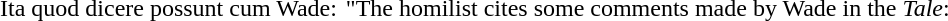<table cellpadding="2" REMwidth="600">
<tr valign="top">
<td><br>Ita quod dicere possunt cum Wade:<br></td>
<td><br>"The homilist cites some comments made by Wade in the <em>Tale</em>:<br></td>
<td></td>
</tr>
</table>
